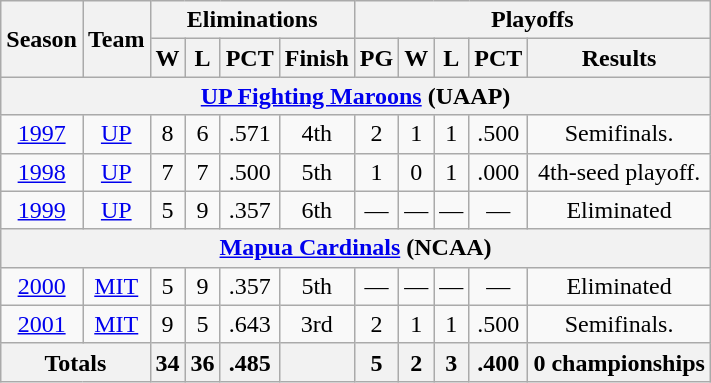<table class=wikitable style="text-align:center">
<tr>
<th rowspan=2>Season</th>
<th rowspan=2>Team</th>
<th colspan=4>Eliminations</th>
<th colspan=5>Playoffs</th>
</tr>
<tr>
<th>W</th>
<th>L</th>
<th>PCT</th>
<th>Finish</th>
<th>PG</th>
<th>W</th>
<th>L</th>
<th>PCT</th>
<th>Results</th>
</tr>
<tr>
<th colspan="11"><a href='#'>UP Fighting Maroons</a> (UAAP)</th>
</tr>
<tr>
<td><a href='#'>1997</a></td>
<td><a href='#'>UP</a></td>
<td>8</td>
<td>6</td>
<td>.571</td>
<td>4th</td>
<td>2</td>
<td>1</td>
<td>1</td>
<td>.500</td>
<td>Semifinals.</td>
</tr>
<tr>
<td><a href='#'>1998</a></td>
<td><a href='#'>UP</a></td>
<td>7</td>
<td>7</td>
<td>.500</td>
<td>5th</td>
<td>1</td>
<td>0</td>
<td>1</td>
<td>.000</td>
<td>4th-seed playoff.</td>
</tr>
<tr>
<td><a href='#'>1999</a></td>
<td><a href='#'>UP</a></td>
<td>5</td>
<td>9</td>
<td>.357</td>
<td>6th</td>
<td>—</td>
<td>—</td>
<td>—</td>
<td>—</td>
<td>Eliminated</td>
</tr>
<tr>
<th colspan="11"><a href='#'>Mapua Cardinals</a> (NCAA)</th>
</tr>
<tr>
<td><a href='#'>2000</a></td>
<td><a href='#'>MIT</a></td>
<td>5</td>
<td>9</td>
<td>.357</td>
<td>5th</td>
<td>—</td>
<td>—</td>
<td>—</td>
<td>—</td>
<td>Eliminated</td>
</tr>
<tr>
<td><a href='#'>2001</a></td>
<td><a href='#'>MIT</a></td>
<td>9</td>
<td>5</td>
<td>.643</td>
<td>3rd</td>
<td>2</td>
<td>1</td>
<td>1</td>
<td>.500</td>
<td>Semifinals.</td>
</tr>
<tr>
<th colspan=2>Totals</th>
<th>34</th>
<th>36</th>
<th>.485</th>
<th></th>
<th>5</th>
<th>2</th>
<th>3</th>
<th>.400</th>
<th>0 championships</th>
</tr>
</table>
